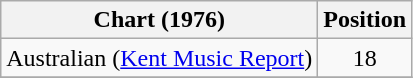<table class="wikitable plainrowheaders" style="text-align:center">
<tr>
<th>Chart (1976)</th>
<th>Position</th>
</tr>
<tr>
<td>Australian (<a href='#'>Kent Music Report</a>)</td>
<td>18</td>
</tr>
<tr>
</tr>
</table>
